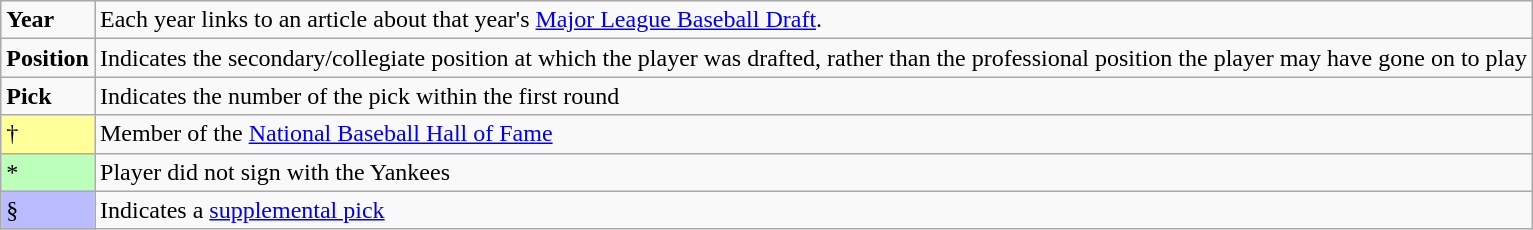<table class="wikitable" border="1">
<tr>
<td><strong>Year</strong></td>
<td>Each year links to an article about that year's <a href='#'>Major League Baseball Draft</a>.</td>
</tr>
<tr>
<td><strong>Position</strong></td>
<td>Indicates the secondary/collegiate position at which the player was drafted, rather than the professional position the player may have gone on to play</td>
</tr>
<tr>
<td><strong>Pick</strong></td>
<td>Indicates the number of the pick within the first round</td>
</tr>
<tr>
<td style="background:#ff9;">†</td>
<td>Member of the <a href='#'>National Baseball Hall of Fame</a></td>
</tr>
<tr>
<td bgcolor="#bbffbb">*</td>
<td>Player did not sign with the Yankees</td>
</tr>
<tr>
<td bgcolor="#bbbbff">§</td>
<td>Indicates a <a href='#'>supplemental pick</a></td>
</tr>
</table>
